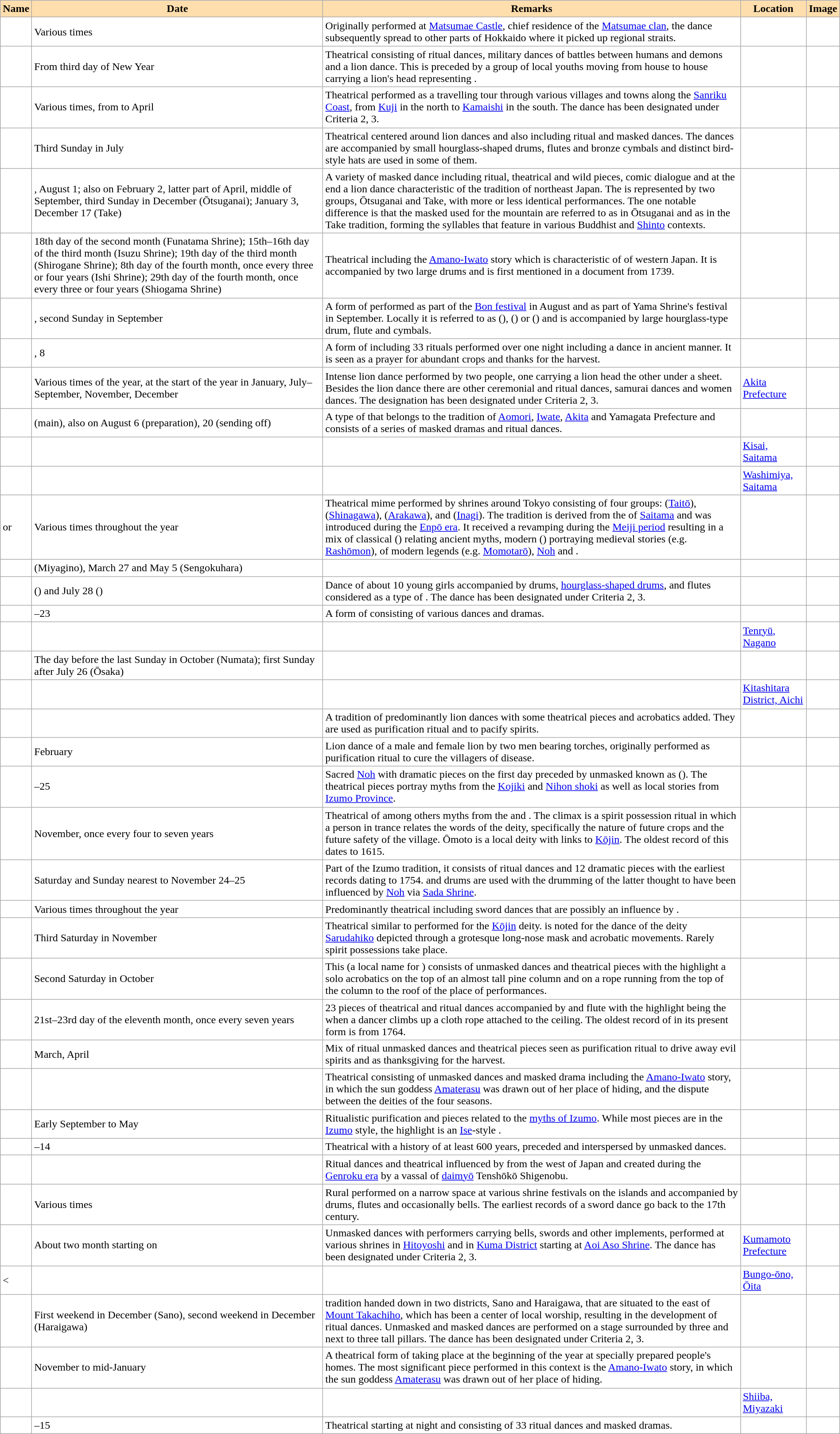<table class="wikitable sortable" width="100%" style="background:#ffffff;">
<tr>
<th align="left" style="background:#ffdead;">Name</th>
<th align="left" style="background:#ffdead;">Date</th>
<th align="left" style="background:#ffdead;">Remarks</th>
<th style="background:#ffdead;">Location</th>
<th align="left" style="background:#ffdead;" class="unsortable">Image</th>
</tr>
<tr>
<td></td>
<td> Various times</td>
<td>Originally performed at <a href='#'>Matsumae Castle</a>, chief residence of the <a href='#'>Matsumae clan</a>, the dance subsequently spread to other parts of Hokkaido where it picked up regional straits.</td>
<td></td>
<td></td>
</tr>
<tr>
<td></td>
<td>From third day of New Year</td>
<td>Theatrical  consisting of ritual dances, military dances of battles between humans and demons and a lion dance. This is preceded by a group of local youths moving from house to house carrying a lion's head representing .</td>
<td></td>
<td></td>
</tr>
<tr>
<td></td>
<td>Various times, from  to April</td>
<td>Theatrical  performed as a travelling tour through various villages and towns along the <a href='#'>Sanriku Coast</a>, from <a href='#'>Kuji</a> in the north to <a href='#'>Kamaishi</a> in the south. The dance has been designated under Criteria 2, 3.</td>
<td></td>
<td></td>
</tr>
<tr>
<td></td>
<td>Third Sunday in July</td>
<td>Theatrical  centered around  lion dances and also including ritual and masked dances. The dances are accompanied by small hourglass-shaped drums, flutes and bronze cymbals and distinct bird-style hats are used in some of them.</td>
<td></td>
<td></td>
</tr>
<tr>
<td></td>
<td>, August 1; also on February 2, latter part of April, middle of September, third Sunday in December (Ōtsuganai); January 3, December 17 (Take)</td>
<td>A variety of masked dance including ritual, theatrical and wild pieces, comic dialogue and at the end a lion dance characteristic of the  tradition of northeast Japan. The  is represented by two  groups, Ōtsuganai and Take, with more or less identical performances. The one notable difference is that the masked used for the mountain  are referred to as  in Ōtsuganai and as  in the Take tradition, forming the  syllables that feature in various Buddhist and <a href='#'>Shinto</a> contexts.</td>
<td></td>
<td></td>
</tr>
<tr>
<td></td>
<td>18th day of the second month (Funatama Shrine); 15th–16th day of the third month (Isuzu Shrine); 19th day of the third month (Shirogane Shrine); 8th day of the fourth month, once every three or four years (Ishi Shrine); 29th day of the fourth month, once every three or four years (Shiogama Shrine)</td>
<td>Theatrical  including the <a href='#'>Amano-Iwato</a> story which is characteristic of  of western Japan. It is accompanied by two large  drums and is first mentioned in a document from 1739.</td>
<td></td>
<td></td>
</tr>
<tr>
<td></td>
<td>, second Sunday in September</td>
<td>A form of  performed as part of the <a href='#'>Bon festival</a> in August and as part of Yama Shrine's festival in September. Locally it is referred to as  (),  () or  () and is accompanied by large hourglass-type drum, flute and cymbals.</td>
<td></td>
<td></td>
</tr>
<tr>
<td></td>
<td>, 8</td>
<td>A form of  including 33 rituals performed over one night including a  dance in ancient manner. It is seen as a prayer for abundant crops and thanks for the harvest.</td>
<td></td>
<td></td>
</tr>
<tr>
<td></td>
<td>Various times of the year, at the start of the year in January, July–September, November, December</td>
<td>Intense lion dance performed by two people, one carrying a lion head the other under a sheet. Besides the lion dance there are other ceremonial and ritual dances, samurai dances and women dances. The designation has been designated under Criteria 2, 3.</td>
<td><a href='#'>Akita Prefecture</a></td>
<td></td>
</tr>
<tr>
<td></td>
<td> (main), also on August 6 (preparation), 20 (sending  off)</td>
<td>A type of  that belongs to the  tradition of <a href='#'>Aomori</a>, <a href='#'>Iwate</a>, <a href='#'>Akita</a> and Yamagata Prefecture and consists of a series of masked dramas and ritual dances.</td>
<td></td>
<td></td>
</tr>
<tr>
<td></td>
<td></td>
<td></td>
<td><a href='#'>Kisai, Saitama</a></td>
<td></td>
</tr>
<tr>
<td></td>
<td></td>
<td></td>
<td><a href='#'>Washimiya, Saitama</a></td>
<td></td>
</tr>
<tr>
<td> or </td>
<td> Various times throughout the year</td>
<td>Theatrical mime performed by shrines around Tokyo consisting of four groups:  (<a href='#'>Taitō</a>),  (<a href='#'>Shinagawa</a>),  (<a href='#'>Arakawa</a>), and  (<a href='#'>Inagi</a>). The tradition is derived from the  of <a href='#'>Saitama</a> and was introduced during the <a href='#'>Enpō era</a>. It received a revamping during the <a href='#'>Meiji period</a> resulting in a mix of classical ()  relating ancient myths, modern ()  portraying medieval stories (e.g. <a href='#'>Rashōmon</a>),  of modern legends (e.g. <a href='#'>Momotarō</a>), <a href='#'>Noh</a> and .</td>
<td></td>
<td></td>
</tr>
<tr>
<td></td>
<td> (Miyagino), March 27 and May 5 (Sengokuhara)</td>
<td></td>
<td></td>
<td></td>
</tr>
<tr>
<td></td>
<td> () and July 28 ()</td>
<td>Dance of about 10 young girls accompanied by drums, <a href='#'>hourglass-shaped drums</a>, and flutes considered as a type of . The dance has been designated under Criteria 2, 3.</td>
<td></td>
<td></td>
</tr>
<tr>
<td></td>
<td>–23</td>
<td>A form of  consisting of various dances and dramas.</td>
<td></td>
<td></td>
</tr>
<tr>
<td></td>
<td></td>
<td></td>
<td><a href='#'>Tenryū, Nagano</a></td>
<td></td>
</tr>
<tr>
<td></td>
<td>The day before the last Sunday in October (Numata); first Sunday after July 26 (Ōsaka)</td>
<td></td>
<td></td>
<td></td>
</tr>
<tr>
<td></td>
<td></td>
<td></td>
<td><a href='#'>Kitashitara District, Aichi</a></td>
<td></td>
</tr>
<tr>
<td></td>
<td></td>
<td>A tradition of predominantly lion dances with some theatrical pieces and acrobatics added. They are used as purification ritual and to pacify spirits.</td>
<td></td>
<td></td>
</tr>
<tr>
<td></td>
<td>February</td>
<td>Lion dance of a male and female lion by two men bearing torches, originally performed as purification ritual to cure the villagers of disease.</td>
<td></td>
<td></td>
</tr>
<tr>
<td></td>
<td>–25</td>
<td>Sacred <a href='#'>Noh</a> with dramatic pieces on the first day preceded by unmasked  known as  (). The theatrical pieces portray myths from the <a href='#'>Kojiki</a> and <a href='#'>Nihon shoki</a> as well as local stories from <a href='#'>Izumo Province</a>.</td>
<td></td>
<td></td>
</tr>
<tr>
<td></td>
<td>November, once every four to seven years</td>
<td>Theatrical  of among others myths from the  and . The climax is a spirit possession ritual in which a person in trance relates the words of the deity, specifically the nature of future crops and the future safety of the village. Ōmoto is a local deity with links to <a href='#'>Kōjin</a>. The oldest record of this  dates to 1615.</td>
<td></td>
<td></td>
</tr>
<tr>
<td></td>
<td>Saturday and Sunday nearest to November 24–25</td>
<td>Part of the Izumo  tradition, it consists of ritual dances and 12 dramatic pieces with the earliest records dating to 1754.  and  drums are used with the drumming of the latter thought to have been influenced by <a href='#'>Noh</a> via <a href='#'>Sada Shrine</a>.</td>
<td></td>
<td></td>
</tr>
<tr>
<td></td>
<td> Various times throughout the year</td>
<td>Predominantly theatrical  including sword dances that are possibly an influence by .</td>
<td></td>
<td></td>
</tr>
<tr>
<td></td>
<td>Third Saturday in November</td>
<td>Theatrical  similar to  performed for the <a href='#'>Kōjin</a> deity.  is noted for the dance of the deity <a href='#'>Sarudahiko</a> depicted through a grotesque long-nose mask and acrobatic movements. Rarely spirit possessions take place.</td>
<td></td>
<td></td>
</tr>
<tr>
<td></td>
<td>Second Saturday in October</td>
<td>This  (a local name for ) consists of unmasked dances and theatrical pieces with the highlight a solo acrobatics on the top of an almost  tall pine column and on a rope running from the top of the column to the roof of the place of  performances.</td>
<td></td>
<td></td>
</tr>
<tr>
<td></td>
<td>21st–23rd day of the eleventh month, once every seven years</td>
<td>23 pieces of theatrical and ritual dances accompanied by  and flute with the highlight being the  when a dancer climbs up a cloth rope attached to the ceiling. The oldest record of  in its present form is from 1764.</td>
<td></td>
<td></td>
</tr>
<tr>
<td></td>
<td>March, April</td>
<td>Mix of ritual unmasked dances and theatrical pieces seen as purification ritual to drive away evil spirits and as thanksgiving for the harvest.</td>
<td></td>
<td></td>
</tr>
<tr>
<td></td>
<td></td>
<td>Theatrical  consisting of unmasked dances and masked drama including the <a href='#'>Amano-Iwato</a> story, in which the sun goddess <a href='#'>Amaterasu</a> was drawn out of her place of hiding, and the dispute between the deities of the four seasons.</td>
<td></td>
<td></td>
</tr>
<tr>
<td></td>
<td>Early September to May</td>
<td>Ritualistic purification  and pieces related to the <a href='#'>myths of Izumo</a>. While most pieces are in the <a href='#'>Izumo</a> style, the highlight is an <a href='#'>Ise</a>-style .</td>
<td></td>
<td></td>
</tr>
<tr>
<td></td>
<td>–14</td>
<td>Theatrical  with a history of at least 600 years, preceded and interspersed by unmasked dances.</td>
<td></td>
<td></td>
</tr>
<tr>
<td></td>
<td></td>
<td>Ritual dances and theatrical  influenced by  from the west of Japan and created during the <a href='#'>Genroku era</a> by a vassal of <a href='#'>daimyō</a> Tenshōkō Shigenobu.</td>
<td></td>
<td></td>
</tr>
<tr>
<td></td>
<td> Various times</td>
<td>Rural  performed on a narrow space at various shrine festivals on the islands and accompanied by drums, flutes and occasionally bells. The earliest records of a  sword dance go back to the 17th century.</td>
<td></td>
<td></td>
</tr>
<tr>
<td></td>
<td>About two month starting on </td>
<td>Unmasked dances with performers carrying bells, swords and other implements, performed at various shrines in <a href='#'>Hitoyoshi</a> and in <a href='#'>Kuma District</a> starting at <a href='#'>Aoi Aso Shrine</a>. The dance has been designated under Criteria 2, 3.</td>
<td><a href='#'>Kumamoto Prefecture</a></td>
<td></td>
</tr>
<tr>
<td><</td>
<td></td>
<td></td>
<td><a href='#'>Bungo-ōno, Ōita</a></td>
<td></td>
</tr>
<tr>
<td></td>
<td>First weekend in December (Sano), second weekend in December (Haraigawa)</td>
<td> tradition handed down in two districts, Sano and Haraigawa, that are situated to the east of <a href='#'>Mount Takachiho</a>, which has been a center of local worship, resulting in the development of ritual  dances. Unmasked and masked dances are performed on a stage surrounded by three  and next to three tall pillars. The dance has been designated under Criteria 2, 3.</td>
<td></td>
<td></td>
</tr>
<tr>
<td></td>
<td> November to mid-January</td>
<td>A theatrical form of  taking place at the beginning of the year at specially prepared people's homes. The most significant piece performed in this context is the <a href='#'>Amano-Iwato</a> story, in which the sun goddess <a href='#'>Amaterasu</a> was drawn out of her place of hiding.</td>
<td></td>
<td></td>
</tr>
<tr>
<td></td>
<td></td>
<td></td>
<td><a href='#'>Shiiba, Miyazaki</a></td>
<td></td>
</tr>
<tr>
<td></td>
<td>–15</td>
<td>Theatrical  starting at night and consisting of 33 ritual dances and masked dramas.</td>
<td></td>
<td></td>
</tr>
</table>
